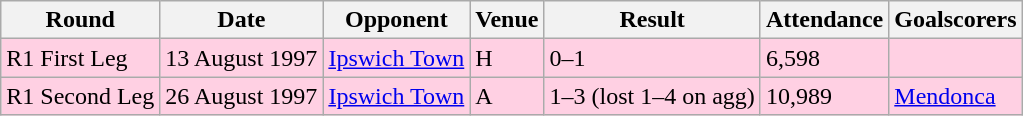<table class="wikitable">
<tr>
<th>Round</th>
<th>Date</th>
<th>Opponent</th>
<th>Venue</th>
<th>Result</th>
<th>Attendance</th>
<th>Goalscorers</th>
</tr>
<tr style="background-color: #ffd0e3;">
<td>R1 First Leg</td>
<td>13 August 1997</td>
<td><a href='#'>Ipswich Town</a></td>
<td>H</td>
<td>0–1</td>
<td>6,598</td>
<td></td>
</tr>
<tr style="background-color: #ffd0e3;">
<td>R1 Second Leg</td>
<td>26 August 1997</td>
<td><a href='#'>Ipswich Town</a></td>
<td>A</td>
<td>1–3 (lost 1–4 on agg)</td>
<td>10,989</td>
<td><a href='#'>Mendonca</a></td>
</tr>
</table>
